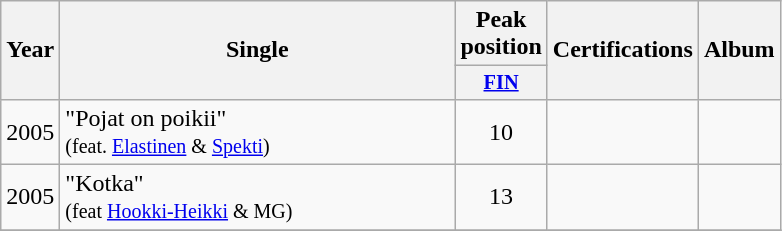<table class="wikitable plainrowheaders" style="text-align:center;">
<tr>
<th scope="col" rowspan="2">Year</th>
<th scope="col" rowspan="2" style="width:16em;">Single</th>
<th scope="col">Peak position</th>
<th scope="col" rowspan="2">Certifications</th>
<th scope="col" rowspan="2">Album</th>
</tr>
<tr>
<th scope="col" style="width:3em;font-size:85%;"><a href='#'>FIN</a><br></th>
</tr>
<tr>
<td>2005</td>
<td style="text-align:left;">"Pojat on poikii" <br><small>(feat. <a href='#'>Elastinen</a> & <a href='#'>Spekti</a>)</small></td>
<td>10</td>
<td style="text-align:left;"></td>
<td style="text-align:left;"></td>
</tr>
<tr>
<td>2005</td>
<td style="text-align:left;">"Kotka" <br><small>(feat <a href='#'>Hookki-Heikki</a> & MG)</small></td>
<td>13</td>
<td style="text-align:left;"></td>
<td style="text-align:left;"></td>
</tr>
<tr>
</tr>
</table>
